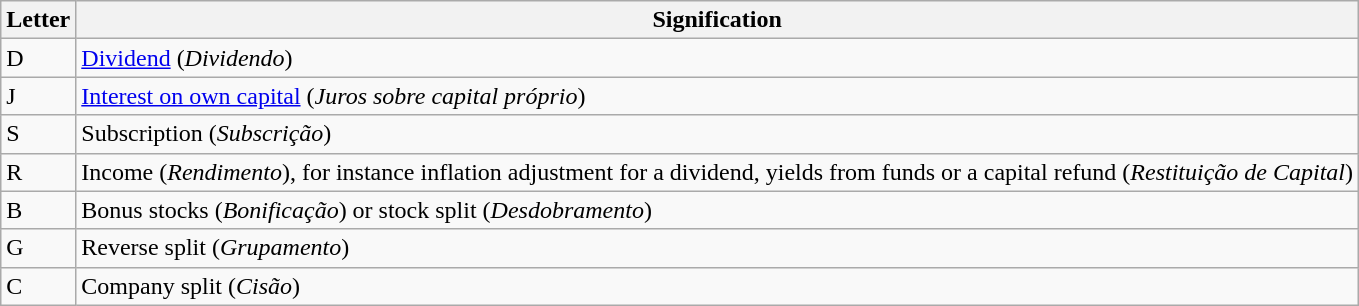<table class="wikitable">
<tr>
<th>Letter</th>
<th>Signification</th>
</tr>
<tr>
<td>D</td>
<td><a href='#'>Dividend</a> (<em>Dividendo</em>)</td>
</tr>
<tr>
<td>J</td>
<td><a href='#'>Interest on own capital</a> (<em>Juros sobre capital próprio</em>)</td>
</tr>
<tr>
<td>S</td>
<td>Subscription (<em>Subscrição</em>)</td>
</tr>
<tr>
<td>R</td>
<td>Income (<em>Rendimento</em>), for instance inflation adjustment for a dividend, yields from funds or a capital refund (<em>Restituição de Capital</em>)</td>
</tr>
<tr>
<td>B</td>
<td>Bonus stocks (<em>Bonificação</em>) or stock split (<em>Desdobramento</em>)</td>
</tr>
<tr>
<td>G</td>
<td>Reverse split (<em>Grupamento</em>)</td>
</tr>
<tr>
<td>C</td>
<td>Company split (<em>Cisão</em>)</td>
</tr>
</table>
